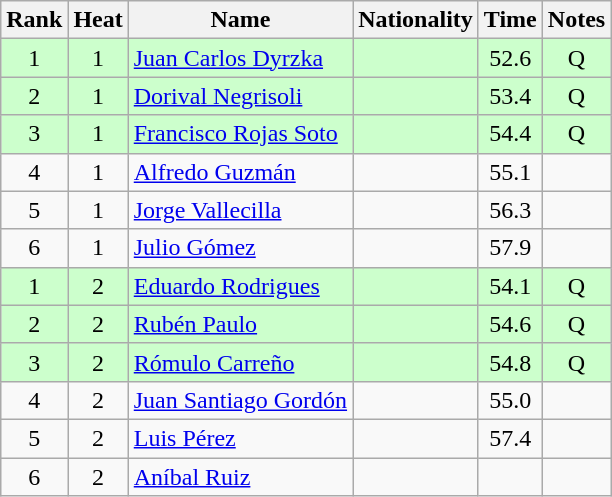<table class="wikitable sortable" style="text-align:center">
<tr>
<th>Rank</th>
<th>Heat</th>
<th>Name</th>
<th>Nationality</th>
<th>Time</th>
<th>Notes</th>
</tr>
<tr bgcolor=ccffcc>
<td>1</td>
<td>1</td>
<td align=left><a href='#'>Juan Carlos Dyrzka</a></td>
<td align=left></td>
<td>52.6</td>
<td>Q</td>
</tr>
<tr bgcolor=ccffcc>
<td>2</td>
<td>1</td>
<td align=left><a href='#'>Dorival Negrisoli</a></td>
<td align=left></td>
<td>53.4</td>
<td>Q</td>
</tr>
<tr bgcolor=ccffcc>
<td>3</td>
<td>1</td>
<td align=left><a href='#'>Francisco Rojas Soto</a></td>
<td align=left></td>
<td>54.4</td>
<td>Q</td>
</tr>
<tr>
<td>4</td>
<td>1</td>
<td align=left><a href='#'>Alfredo Guzmán</a></td>
<td align=left></td>
<td>55.1</td>
<td></td>
</tr>
<tr>
<td>5</td>
<td>1</td>
<td align=left><a href='#'>Jorge Vallecilla</a></td>
<td align=left></td>
<td>56.3</td>
<td></td>
</tr>
<tr>
<td>6</td>
<td>1</td>
<td align=left><a href='#'>Julio Gómez</a></td>
<td align=left></td>
<td>57.9</td>
<td></td>
</tr>
<tr bgcolor=ccffcc>
<td>1</td>
<td>2</td>
<td align=left><a href='#'>Eduardo Rodrigues</a></td>
<td align=left></td>
<td>54.1</td>
<td>Q</td>
</tr>
<tr bgcolor=ccffcc>
<td>2</td>
<td>2</td>
<td align=left><a href='#'>Rubén Paulo</a></td>
<td align=left></td>
<td>54.6</td>
<td>Q</td>
</tr>
<tr bgcolor=ccffcc>
<td>3</td>
<td>2</td>
<td align=left><a href='#'>Rómulo Carreño</a></td>
<td align=left></td>
<td>54.8</td>
<td>Q</td>
</tr>
<tr>
<td>4</td>
<td>2</td>
<td align=left><a href='#'>Juan Santiago Gordón</a></td>
<td align=left></td>
<td>55.0</td>
<td></td>
</tr>
<tr>
<td>5</td>
<td>2</td>
<td align=left><a href='#'>Luis Pérez</a></td>
<td align=left></td>
<td>57.4</td>
<td></td>
</tr>
<tr>
<td>6</td>
<td>2</td>
<td align=left><a href='#'>Aníbal Ruiz</a></td>
<td align=left></td>
<td></td>
<td></td>
</tr>
</table>
